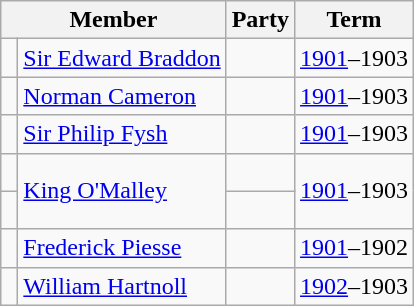<table class="wikitable">
<tr>
<th colspan="2">Member</th>
<th>Party</th>
<th>Term</th>
</tr>
<tr>
<td> </td>
<td><a href='#'>Sir Edward Braddon</a></td>
<td></td>
<td><a href='#'>1901</a>–1903</td>
</tr>
<tr>
<td> </td>
<td><a href='#'>Norman Cameron</a></td>
<td></td>
<td><a href='#'>1901</a>–1903</td>
</tr>
<tr>
<td> </td>
<td><a href='#'>Sir Philip Fysh</a></td>
<td></td>
<td><a href='#'>1901</a>–1903</td>
</tr>
<tr>
<td> </td>
<td rowspan=2><a href='#'>King O'Malley</a></td>
<td></td>
<td rowspan=2><a href='#'>1901</a>–1903</td>
</tr>
<tr>
<td> </td>
<td></td>
</tr>
<tr>
<td> </td>
<td><a href='#'>Frederick Piesse</a></td>
<td></td>
<td><a href='#'>1901</a>–1902</td>
</tr>
<tr>
<td> </td>
<td><a href='#'>William Hartnoll</a></td>
<td></td>
<td><a href='#'>1902</a>–1903</td>
</tr>
</table>
